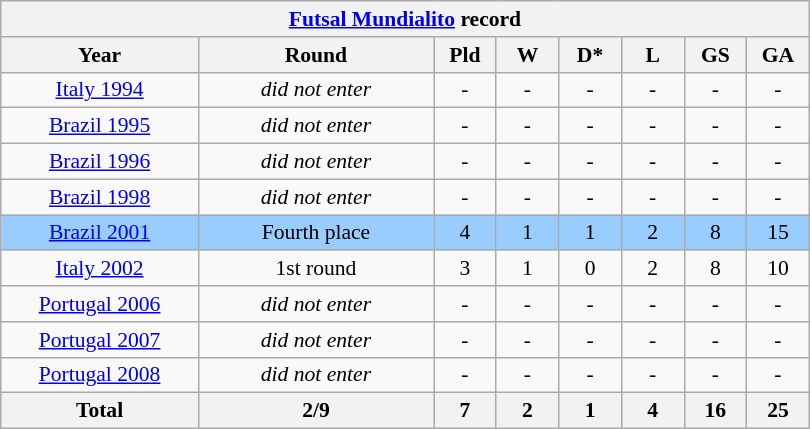<table class="wikitable" style="text-align: center;font-size:90%;">
<tr>
<th colspan=8><a href='#'>Futsal Mundialito</a> record</th>
</tr>
<tr>
<th width=125>Year</th>
<th width=150>Round</th>
<th width=35>Pld</th>
<th width=35>W</th>
<th width=35>D*</th>
<th width=35>L</th>
<th width=35>GS</th>
<th width=35>GA</th>
</tr>
<tr>
<td><a href='#'>Italy 1994</a></td>
<td><em>did not enter</em></td>
<td>-</td>
<td>-</td>
<td>-</td>
<td>-</td>
<td>-</td>
<td>-</td>
</tr>
<tr>
<td><a href='#'>Brazil 1995</a></td>
<td><em>did not enter</em></td>
<td>-</td>
<td>-</td>
<td>-</td>
<td>-</td>
<td>-</td>
<td>-</td>
</tr>
<tr>
<td><a href='#'>Brazil 1996</a></td>
<td><em>did not enter</em></td>
<td>-</td>
<td>-</td>
<td>-</td>
<td>-</td>
<td>-</td>
<td>-</td>
</tr>
<tr>
<td><a href='#'>Brazil 1998</a></td>
<td><em>did not enter</em></td>
<td>-</td>
<td>-</td>
<td>-</td>
<td>-</td>
<td>-</td>
<td>-</td>
</tr>
<tr style="background:#9acdff;">
<td><a href='#'>Brazil 2001</a></td>
<td>Fourth place</td>
<td>4</td>
<td>1</td>
<td>1</td>
<td>2</td>
<td>8</td>
<td>15</td>
</tr>
<tr>
<td><a href='#'>Italy 2002</a></td>
<td>1st round</td>
<td>3</td>
<td>1</td>
<td>0</td>
<td>2</td>
<td>8</td>
<td>10</td>
</tr>
<tr>
<td><a href='#'>Portugal 2006</a></td>
<td><em>did not enter</em></td>
<td>-</td>
<td>-</td>
<td>-</td>
<td>-</td>
<td>-</td>
<td>-</td>
</tr>
<tr>
<td><a href='#'>Portugal 2007</a></td>
<td><em>did not enter</em></td>
<td>-</td>
<td>-</td>
<td>-</td>
<td>-</td>
<td>-</td>
<td>-</td>
</tr>
<tr>
<td><a href='#'>Portugal 2008</a></td>
<td><em>did not enter</em></td>
<td>-</td>
<td>-</td>
<td>-</td>
<td>-</td>
<td>-</td>
<td>-</td>
</tr>
<tr>
<th><strong>Total</strong></th>
<th>2/9</th>
<th>7</th>
<th>2</th>
<th>1</th>
<th>4</th>
<th>16</th>
<th>25</th>
</tr>
</table>
